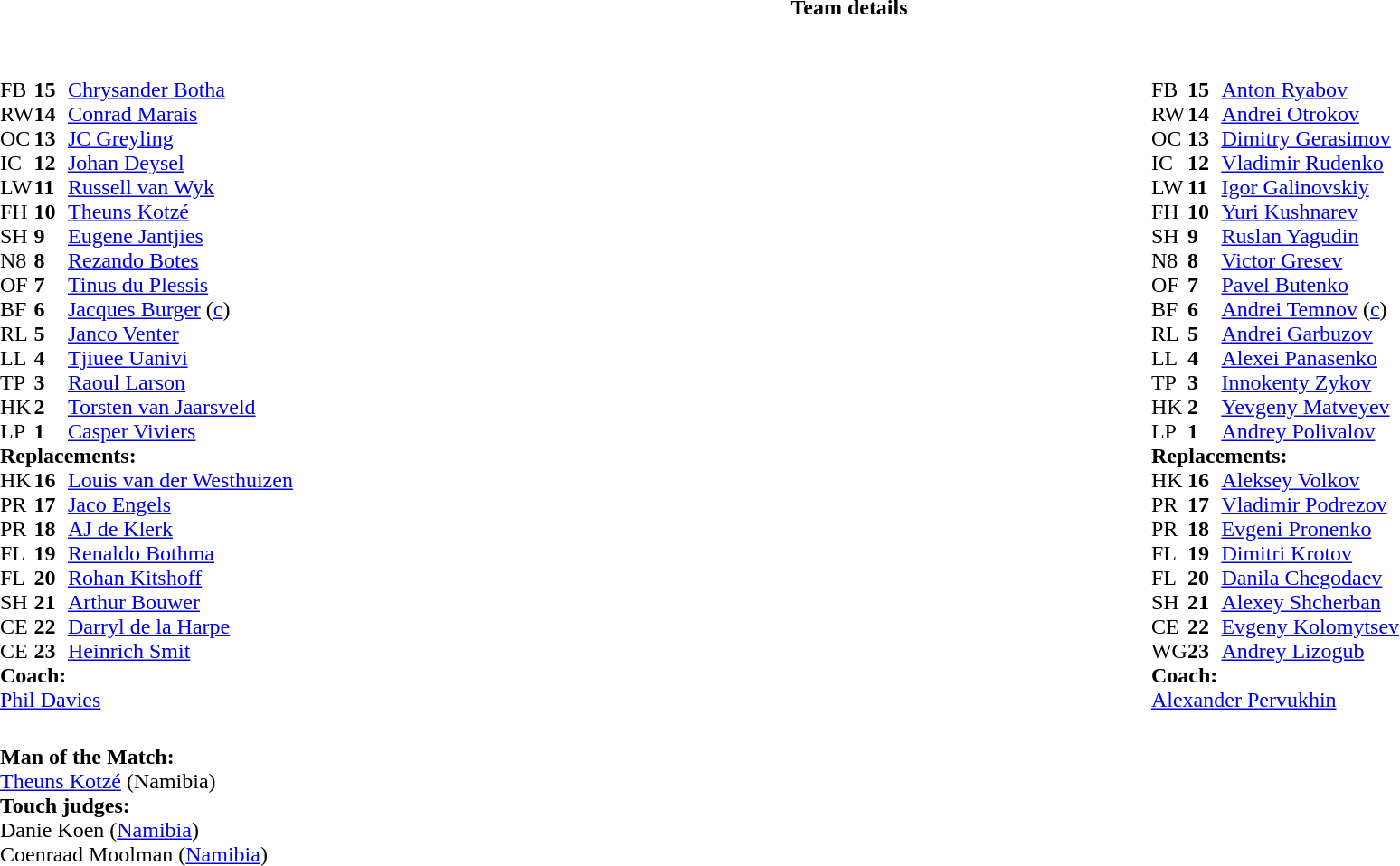<table border="0" width="100%" class="collapsible collapsed">
<tr>
<th>Team details</th>
</tr>
<tr>
<td><br><table style="width:100%;">
<tr>
<td style="vertical-align:top; width:50%"><br><table cellspacing="0" cellpadding="0">
<tr>
<th width="25"></th>
<th width="25"></th>
</tr>
<tr>
<td>FB</td>
<td><strong>15</strong></td>
<td><a href='#'>Chrysander Botha</a></td>
</tr>
<tr>
<td>RW</td>
<td><strong>14</strong></td>
<td><a href='#'>Conrad Marais</a></td>
</tr>
<tr>
<td>OC</td>
<td><strong>13</strong></td>
<td><a href='#'>JC Greyling</a></td>
</tr>
<tr>
<td>IC</td>
<td><strong>12</strong></td>
<td><a href='#'>Johan Deysel</a></td>
</tr>
<tr>
<td>LW</td>
<td><strong>11</strong></td>
<td><a href='#'>Russell van Wyk</a></td>
</tr>
<tr>
<td>FH</td>
<td><strong>10</strong></td>
<td><a href='#'>Theuns Kotzé</a></td>
</tr>
<tr>
<td>SH</td>
<td><strong>9</strong></td>
<td><a href='#'>Eugene Jantjies</a></td>
</tr>
<tr>
<td>N8</td>
<td><strong>8</strong></td>
<td><a href='#'>Rezando Botes</a></td>
</tr>
<tr>
<td>OF</td>
<td><strong>7</strong></td>
<td><a href='#'>Tinus du Plessis</a></td>
</tr>
<tr>
<td>BF</td>
<td><strong>6</strong></td>
<td><a href='#'>Jacques Burger</a> (<a href='#'>c</a>)</td>
</tr>
<tr>
<td>RL</td>
<td><strong>5</strong></td>
<td><a href='#'>Janco Venter</a></td>
</tr>
<tr>
<td>LL</td>
<td><strong>4</strong></td>
<td><a href='#'>Tjiuee Uanivi</a></td>
</tr>
<tr>
<td>TP</td>
<td><strong>3</strong></td>
<td><a href='#'>Raoul Larson</a></td>
</tr>
<tr>
<td>HK</td>
<td><strong>2</strong></td>
<td><a href='#'>Torsten van Jaarsveld</a></td>
</tr>
<tr>
<td>LP</td>
<td><strong>1</strong></td>
<td><a href='#'>Casper Viviers</a></td>
</tr>
<tr>
<td colspan=3><strong>Replacements:</strong></td>
</tr>
<tr>
<td>HK</td>
<td><strong>16</strong></td>
<td><a href='#'>Louis van der Westhuizen</a></td>
</tr>
<tr>
<td>PR</td>
<td><strong>17</strong></td>
<td><a href='#'>Jaco Engels</a></td>
</tr>
<tr>
<td>PR</td>
<td><strong>18</strong></td>
<td><a href='#'>AJ de Klerk</a></td>
</tr>
<tr>
<td>FL</td>
<td><strong>19</strong></td>
<td><a href='#'>Renaldo Bothma</a></td>
</tr>
<tr>
<td>FL</td>
<td><strong>20</strong></td>
<td><a href='#'>Rohan Kitshoff</a></td>
</tr>
<tr>
<td>SH</td>
<td><strong>21</strong></td>
<td><a href='#'>Arthur Bouwer</a></td>
</tr>
<tr>
<td>CE</td>
<td><strong>22</strong></td>
<td><a href='#'>Darryl de la Harpe</a></td>
</tr>
<tr>
<td>CE</td>
<td><strong>23</strong></td>
<td><a href='#'>Heinrich Smit</a></td>
</tr>
<tr>
<td colspan=3><strong>Coach:</strong></td>
</tr>
<tr>
<td colspan="4"> <a href='#'>Phil Davies</a></td>
</tr>
</table>
</td>
<td style="vertical-align:top; width:50%"><br><table cellspacing="0" cellpadding="0" style="margin:auto">
<tr>
<th width="25"></th>
<th width="25"></th>
</tr>
<tr>
<td>FB</td>
<td><strong>15</strong></td>
<td><a href='#'>Anton Ryabov</a></td>
</tr>
<tr>
<td>RW</td>
<td><strong>14</strong></td>
<td><a href='#'>Andrei Otrokov</a></td>
</tr>
<tr>
<td>OC</td>
<td><strong>13</strong></td>
<td><a href='#'>Dimitry Gerasimov</a></td>
</tr>
<tr>
<td>IC</td>
<td><strong>12</strong></td>
<td><a href='#'>Vladimir Rudenko</a></td>
</tr>
<tr>
<td>LW</td>
<td><strong>11</strong></td>
<td><a href='#'>Igor Galinovskiy</a></td>
</tr>
<tr>
<td>FH</td>
<td><strong>10</strong></td>
<td><a href='#'>Yuri Kushnarev</a></td>
</tr>
<tr>
<td>SH</td>
<td><strong>9</strong></td>
<td><a href='#'>Ruslan Yagudin</a></td>
</tr>
<tr>
<td>N8</td>
<td><strong>8</strong></td>
<td><a href='#'>Victor Gresev</a></td>
</tr>
<tr>
<td>OF</td>
<td><strong>7</strong></td>
<td><a href='#'>Pavel Butenko</a></td>
</tr>
<tr>
<td>BF</td>
<td><strong>6</strong></td>
<td><a href='#'>Andrei Temnov</a> (<a href='#'>c</a>)</td>
</tr>
<tr>
<td>RL</td>
<td><strong>5</strong></td>
<td><a href='#'>Andrei Garbuzov</a></td>
</tr>
<tr>
<td>LL</td>
<td><strong>4</strong></td>
<td><a href='#'>Alexei Panasenko</a></td>
</tr>
<tr>
<td>TP</td>
<td><strong>3</strong></td>
<td><a href='#'>Innokenty Zykov</a></td>
</tr>
<tr>
<td>HK</td>
<td><strong>2</strong></td>
<td><a href='#'>Yevgeny Matveyev</a></td>
</tr>
<tr>
<td>LP</td>
<td><strong>1</strong></td>
<td><a href='#'>Andrey Polivalov</a></td>
</tr>
<tr>
<td colspan=3><strong>Replacements:</strong></td>
</tr>
<tr>
<td>HK</td>
<td><strong>16</strong></td>
<td><a href='#'>Aleksey Volkov</a></td>
</tr>
<tr>
<td>PR</td>
<td><strong>17</strong></td>
<td><a href='#'>Vladimir Podrezov</a></td>
</tr>
<tr>
<td>PR</td>
<td><strong>18</strong></td>
<td><a href='#'>Evgeni Pronenko</a></td>
</tr>
<tr>
<td>FL</td>
<td><strong>19</strong></td>
<td><a href='#'>Dimitri Krotov</a></td>
</tr>
<tr>
<td>FL</td>
<td><strong>20</strong></td>
<td><a href='#'>Danila Chegodaev</a></td>
</tr>
<tr>
<td>SH</td>
<td><strong>21</strong></td>
<td><a href='#'>Alexey Shcherban</a></td>
</tr>
<tr>
<td>CE</td>
<td><strong>22</strong></td>
<td><a href='#'>Evgeny Kolomytsev</a></td>
</tr>
<tr>
<td>WG</td>
<td><strong>23</strong></td>
<td><a href='#'>Andrey Lizogub</a></td>
</tr>
<tr>
<td colspan=3><strong>Coach:</strong></td>
</tr>
<tr>
<td colspan="4"> <a href='#'>Alexander Pervukhin</a></td>
</tr>
</table>
</td>
</tr>
</table>
<table style="width:100%">
<tr>
<td><br><strong>Man of the Match:</strong>
<br><a href='#'>Theuns Kotzé</a> (Namibia)<br><strong>Touch judges:</strong>
<br>Danie Koen (<a href='#'>Namibia</a>)
<br>Coenraad Moolman (<a href='#'>Namibia</a>)</td>
</tr>
</table>
</td>
</tr>
</table>
